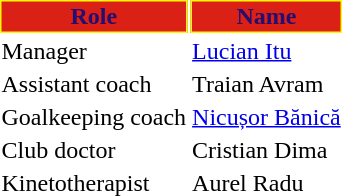<table class="toccolours">
<tr>
<th style="background:#db2016;color:#240e70;border:1px solid #fef900;">Role</th>
<th style="background:#db2016;color:#240e70;border:1px solid #fef900;">Name</th>
</tr>
<tr>
<td>Manager</td>
<td> <a href='#'>Lucian Itu</a></td>
</tr>
<tr>
<td>Assistant coach</td>
<td> Traian Avram</td>
</tr>
<tr>
<td>Goalkeeping coach</td>
<td> <a href='#'>Nicușor Bănică</a></td>
</tr>
<tr>
<td>Club doctor</td>
<td> Cristian Dima</td>
</tr>
<tr>
<td>Kinetotherapist</td>
<td> Aurel Radu</td>
</tr>
</table>
